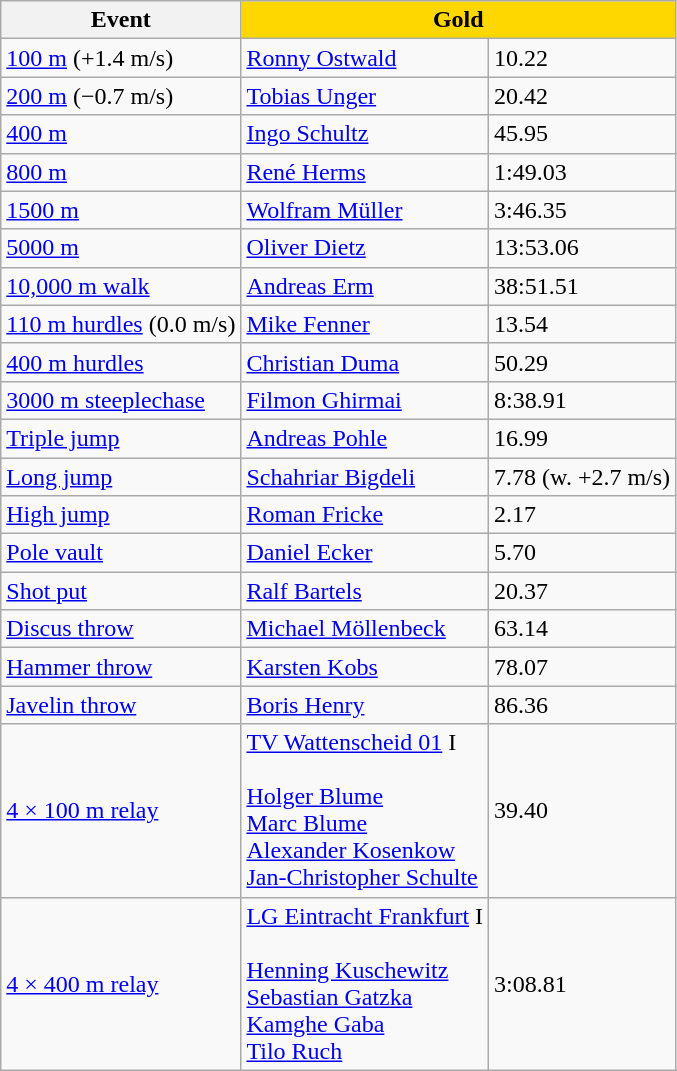<table class="wikitable">
<tr>
<th>Event</th>
<th style="background:gold;" colspan=2>Gold</th>
</tr>
<tr>
<td><a href='#'>100 m</a> (+1.4 m/s)</td>
<td><a href='#'>Ronny Ostwald</a></td>
<td>10.22</td>
</tr>
<tr>
<td><a href='#'>200 m</a> (−0.7 m/s)</td>
<td><a href='#'>Tobias Unger</a></td>
<td>20.42 </td>
</tr>
<tr>
<td><a href='#'>400 m</a></td>
<td><a href='#'>Ingo Schultz</a></td>
<td>45.95</td>
</tr>
<tr>
<td><a href='#'>800 m</a></td>
<td><a href='#'>René Herms</a></td>
<td>1:49.03</td>
</tr>
<tr>
<td><a href='#'>1500 m</a></td>
<td><a href='#'>Wolfram Müller</a></td>
<td>3:46.35</td>
</tr>
<tr>
<td><a href='#'>5000 m</a></td>
<td><a href='#'>Oliver Dietz</a></td>
<td>13:53.06</td>
</tr>
<tr>
<td><a href='#'>10,000 m walk</a></td>
<td><a href='#'>Andreas Erm</a></td>
<td>38:51.51 </td>
</tr>
<tr>
<td><a href='#'>110 m hurdles</a> (0.0 m/s)</td>
<td><a href='#'>Mike Fenner</a></td>
<td>13.54</td>
</tr>
<tr>
<td><a href='#'>400 m hurdles</a></td>
<td><a href='#'>Christian Duma</a></td>
<td>50.29</td>
</tr>
<tr>
<td><a href='#'>3000 m steeplechase</a></td>
<td><a href='#'>Filmon Ghirmai</a></td>
<td>8:38.91</td>
</tr>
<tr>
<td><a href='#'>Triple jump</a></td>
<td><a href='#'>Andreas Pohle</a></td>
<td>16.99</td>
</tr>
<tr>
<td><a href='#'>Long jump</a></td>
<td><a href='#'>Schahriar Bigdeli</a></td>
<td>7.78 (w. +2.7 m/s)</td>
</tr>
<tr>
<td><a href='#'>High jump</a></td>
<td><a href='#'>Roman Fricke</a></td>
<td>2.17</td>
</tr>
<tr>
<td><a href='#'>Pole vault</a></td>
<td><a href='#'>Daniel Ecker</a></td>
<td>5.70</td>
</tr>
<tr>
<td><a href='#'>Shot put</a></td>
<td><a href='#'>Ralf Bartels</a></td>
<td>20.37</td>
</tr>
<tr>
<td><a href='#'>Discus throw</a></td>
<td><a href='#'>Michael Möllenbeck</a></td>
<td>63.14</td>
</tr>
<tr>
<td><a href='#'>Hammer throw</a></td>
<td><a href='#'>Karsten Kobs</a></td>
<td>78.07</td>
</tr>
<tr>
<td><a href='#'>Javelin throw</a></td>
<td><a href='#'>Boris Henry</a></td>
<td>86.36</td>
</tr>
<tr>
<td><a href='#'>4 × 100 m relay</a></td>
<td><a href='#'>TV Wattenscheid 01</a> I <br><br><a href='#'>Holger Blume</a> <br>
<a href='#'>Marc Blume</a> <br>
<a href='#'>Alexander Kosenkow</a> <br>
<a href='#'>Jan-Christopher Schulte</a></td>
<td>39.40</td>
</tr>
<tr>
<td><a href='#'>4 × 400 m relay</a></td>
<td><a href='#'>LG Eintracht Frankfurt</a> I <br><br><a href='#'>Henning Kuschewitz</a> <br>
<a href='#'>Sebastian Gatzka</a> <br>
<a href='#'>Kamghe Gaba</a> <br>
<a href='#'>Tilo Ruch</a></td>
<td>3:08.81</td>
</tr>
</table>
